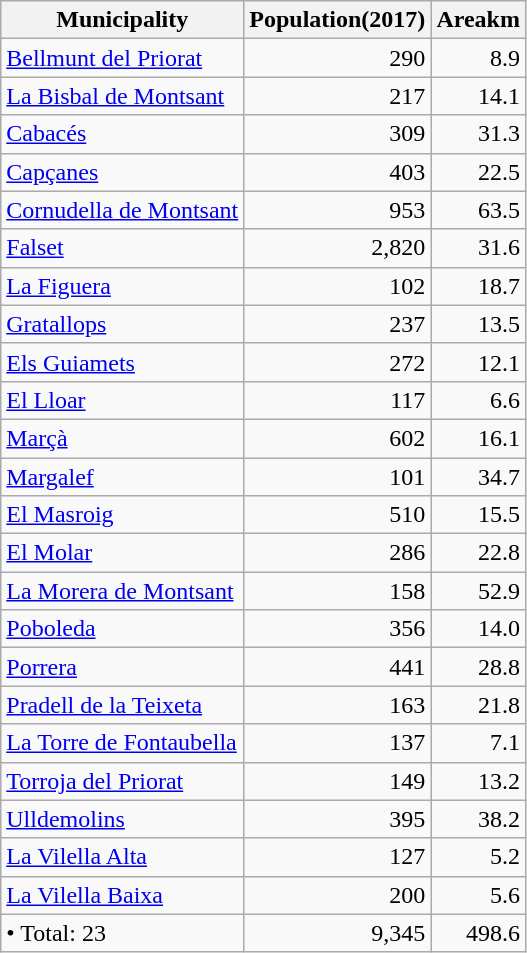<table class="wikitable sortable">
<tr>
<th>Municipality</th>
<th>Population(2017)</th>
<th>Areakm</th>
</tr>
<tr>
<td><a href='#'>Bellmunt del Priorat</a></td>
<td align=right>290</td>
<td align=right>8.9</td>
</tr>
<tr>
<td><a href='#'>La Bisbal de Montsant</a></td>
<td align=right>217</td>
<td align=right>14.1</td>
</tr>
<tr>
<td><a href='#'>Cabacés</a></td>
<td align=right>309</td>
<td align=right>31.3</td>
</tr>
<tr>
<td><a href='#'>Capçanes</a></td>
<td align=right>403</td>
<td align=right>22.5</td>
</tr>
<tr>
<td><a href='#'>Cornudella de Montsant</a></td>
<td align=right>953</td>
<td align=right>63.5</td>
</tr>
<tr>
<td><a href='#'>Falset</a></td>
<td align=right>2,820</td>
<td align=right>31.6</td>
</tr>
<tr>
<td><a href='#'>La Figuera</a></td>
<td align=right>102</td>
<td align=right>18.7</td>
</tr>
<tr>
<td><a href='#'>Gratallops</a></td>
<td align=right>237</td>
<td align=right>13.5</td>
</tr>
<tr>
<td><a href='#'>Els Guiamets</a></td>
<td align=right>272</td>
<td align=right>12.1</td>
</tr>
<tr>
<td><a href='#'>El Lloar</a></td>
<td align=right>117</td>
<td align=right>6.6</td>
</tr>
<tr>
<td><a href='#'>Marçà</a></td>
<td align=right>602</td>
<td align=right>16.1</td>
</tr>
<tr>
<td><a href='#'>Margalef</a></td>
<td align=right>101</td>
<td align=right>34.7</td>
</tr>
<tr>
<td><a href='#'>El Masroig</a></td>
<td align=right>510</td>
<td align=right>15.5</td>
</tr>
<tr>
<td><a href='#'>El Molar</a></td>
<td align=right>286</td>
<td align=right>22.8</td>
</tr>
<tr>
<td><a href='#'>La Morera de Montsant</a></td>
<td align=right>158</td>
<td align=right>52.9</td>
</tr>
<tr>
<td><a href='#'>Poboleda</a></td>
<td align=right>356</td>
<td align=right>14.0</td>
</tr>
<tr>
<td><a href='#'>Porrera</a></td>
<td align=right>441</td>
<td align=right>28.8</td>
</tr>
<tr>
<td><a href='#'>Pradell de la Teixeta</a></td>
<td align=right>163</td>
<td align=right>21.8</td>
</tr>
<tr>
<td><a href='#'>La Torre de Fontaubella</a></td>
<td align=right>137</td>
<td align=right>7.1</td>
</tr>
<tr>
<td><a href='#'>Torroja del Priorat</a></td>
<td align=right>149</td>
<td align=right>13.2</td>
</tr>
<tr>
<td><a href='#'>Ulldemolins</a></td>
<td align=right>395</td>
<td align=right>38.2</td>
</tr>
<tr>
<td><a href='#'>La Vilella Alta</a></td>
<td align=right>127</td>
<td align=right>5.2</td>
</tr>
<tr>
<td><a href='#'>La Vilella Baixa</a></td>
<td align=right>200</td>
<td align=right>5.6</td>
</tr>
<tr>
<td>• Total: 23</td>
<td align=right>9,345</td>
<td align=right>498.6</td>
</tr>
</table>
